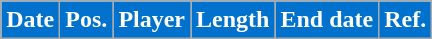<table class="wikitable plainrowheaders sortable">
<tr>
<th style="background:#0072CE; color:#ffffff">Date</th>
<th style="background:#0072CE; color:#ffffff">Pos.</th>
<th style="background:#0072CE; color:#ffffff">Player</th>
<th style="background:#0072CE; color:#ffffff">Length</th>
<th style="background:#0072CE; color:#ffffff">End date</th>
<th style="background:#0072CE; color:#ffffff">Ref.</th>
</tr>
</table>
